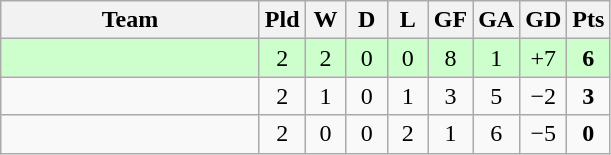<table class="wikitable" style="text-align:center;">
<tr>
<th width=165>Team</th>
<th width=20>Pld</th>
<th width=20>W</th>
<th width=20>D</th>
<th width=20>L</th>
<th width=20>GF</th>
<th width=20>GA</th>
<th width=20>GD</th>
<th width=20>Pts</th>
</tr>
<tr style="background:#ccffcc;">
<td style="text-align:left;"></td>
<td>2</td>
<td>2</td>
<td>0</td>
<td>0</td>
<td>8</td>
<td>1</td>
<td>+7</td>
<td><strong>6</strong></td>
</tr>
<tr>
<td style="text-align:left;"></td>
<td>2</td>
<td>1</td>
<td>0</td>
<td>1</td>
<td>3</td>
<td>5</td>
<td>−2</td>
<td><strong>3</strong></td>
</tr>
<tr>
<td style="text-align:left;"></td>
<td>2</td>
<td>0</td>
<td>0</td>
<td>2</td>
<td>1</td>
<td>6</td>
<td>−5</td>
<td><strong>0</strong></td>
</tr>
</table>
